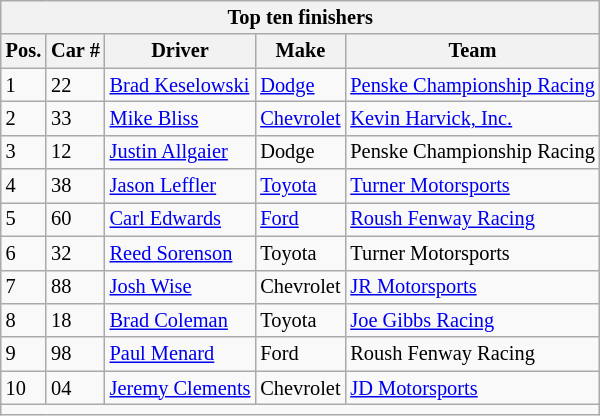<table class="wikitable" style="font-size: 85%;">
<tr>
<th colspan=5 align=center>Top ten finishers</th>
</tr>
<tr>
<th>Pos.</th>
<th>Car #</th>
<th>Driver</th>
<th>Make</th>
<th>Team</th>
</tr>
<tr>
<td>1</td>
<td>22</td>
<td><a href='#'>Brad Keselowski</a></td>
<td><a href='#'>Dodge</a></td>
<td><a href='#'>Penske Championship Racing</a></td>
</tr>
<tr>
<td>2</td>
<td>33</td>
<td><a href='#'>Mike Bliss</a></td>
<td><a href='#'>Chevrolet</a></td>
<td><a href='#'>Kevin Harvick, Inc.</a></td>
</tr>
<tr>
<td>3</td>
<td>12</td>
<td><a href='#'>Justin Allgaier</a></td>
<td>Dodge</td>
<td>Penske Championship Racing</td>
</tr>
<tr>
<td>4</td>
<td>38</td>
<td><a href='#'>Jason Leffler</a></td>
<td><a href='#'>Toyota</a></td>
<td><a href='#'>Turner Motorsports</a></td>
</tr>
<tr>
<td>5</td>
<td>60</td>
<td><a href='#'>Carl Edwards</a></td>
<td><a href='#'>Ford</a></td>
<td><a href='#'>Roush Fenway Racing</a></td>
</tr>
<tr>
<td>6</td>
<td>32</td>
<td><a href='#'>Reed Sorenson</a></td>
<td>Toyota</td>
<td>Turner Motorsports</td>
</tr>
<tr>
<td>7</td>
<td>88</td>
<td><a href='#'>Josh Wise</a></td>
<td>Chevrolet</td>
<td><a href='#'>JR Motorsports</a></td>
</tr>
<tr>
<td>8</td>
<td>18</td>
<td><a href='#'>Brad Coleman</a></td>
<td>Toyota</td>
<td><a href='#'>Joe Gibbs Racing</a></td>
</tr>
<tr>
<td>9</td>
<td>98</td>
<td><a href='#'>Paul Menard</a></td>
<td>Ford</td>
<td>Roush Fenway Racing</td>
</tr>
<tr>
<td>10</td>
<td>04</td>
<td><a href='#'>Jeremy Clements</a></td>
<td>Chevrolet</td>
<td><a href='#'>JD Motorsports</a></td>
</tr>
<tr>
<td colspan=5 align=center></td>
</tr>
</table>
